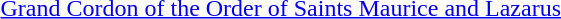<table>
<tr>
<td rowspan=2 style="width:60px; vertical-align:top;"></td>
<td><a href='#'>Grand Cordon of the Order of Saints Maurice and Lazarus</a></td>
</tr>
<tr>
<td></td>
</tr>
</table>
